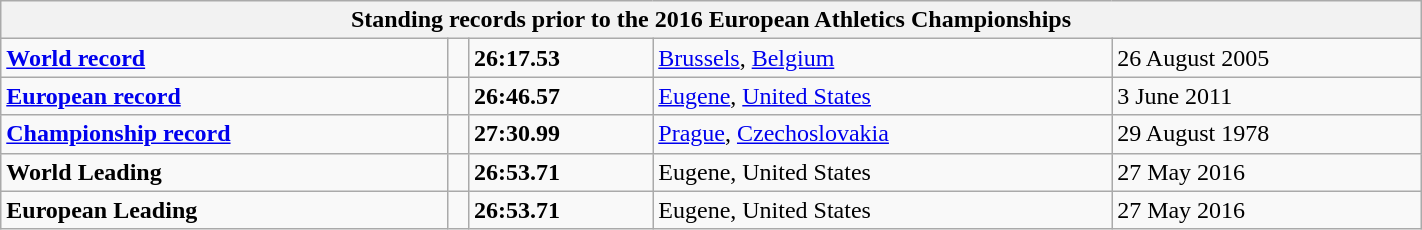<table class="wikitable" width=75%>
<tr>
<th colspan="5">Standing records prior to the 2016 European Athletics Championships</th>
</tr>
<tr>
<td><strong><a href='#'>World record</a></strong></td>
<td></td>
<td><strong>26:17.53</strong></td>
<td><a href='#'>Brussels</a>, <a href='#'>Belgium</a></td>
<td>26 August 2005</td>
</tr>
<tr>
<td><strong><a href='#'>European record</a></strong></td>
<td></td>
<td><strong>26:46.57</strong></td>
<td><a href='#'>Eugene</a>, <a href='#'>United States</a></td>
<td>3 June 2011</td>
</tr>
<tr>
<td><strong><a href='#'>Championship record</a></strong></td>
<td></td>
<td><strong>27:30.99</strong></td>
<td><a href='#'>Prague</a>, <a href='#'>Czechoslovakia</a></td>
<td>29 August 1978</td>
</tr>
<tr>
<td><strong>World Leading</strong></td>
<td></td>
<td><strong>26:53.71</strong></td>
<td>Eugene, United States</td>
<td>27 May 2016</td>
</tr>
<tr>
<td><strong>European Leading</strong></td>
<td></td>
<td><strong>26:53.71</strong></td>
<td>Eugene, United States</td>
<td>27 May 2016</td>
</tr>
</table>
